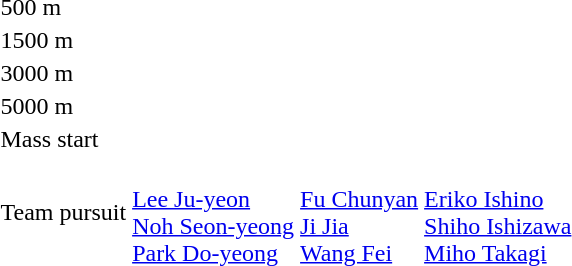<table>
<tr>
<td>500 m<br></td>
<td></td>
<td></td>
<td></td>
</tr>
<tr>
<td>1500 m<br></td>
<td></td>
<td></td>
<td></td>
</tr>
<tr>
<td>3000 m<br></td>
<td></td>
<td></td>
<td></td>
</tr>
<tr>
<td>5000 m<br></td>
<td></td>
<td></td>
<td></td>
</tr>
<tr>
<td>Mass start<br></td>
<td></td>
<td></td>
<td></td>
</tr>
<tr>
<td>Team pursuit<br></td>
<td><br><a href='#'>Lee Ju-yeon</a><br><a href='#'>Noh Seon-yeong</a><br><a href='#'>Park Do-yeong</a></td>
<td><br><a href='#'>Fu Chunyan</a><br><a href='#'>Ji Jia</a><br><a href='#'>Wang Fei</a></td>
<td><br><a href='#'>Eriko Ishino</a><br><a href='#'>Shiho Ishizawa</a><br><a href='#'>Miho Takagi</a></td>
</tr>
</table>
